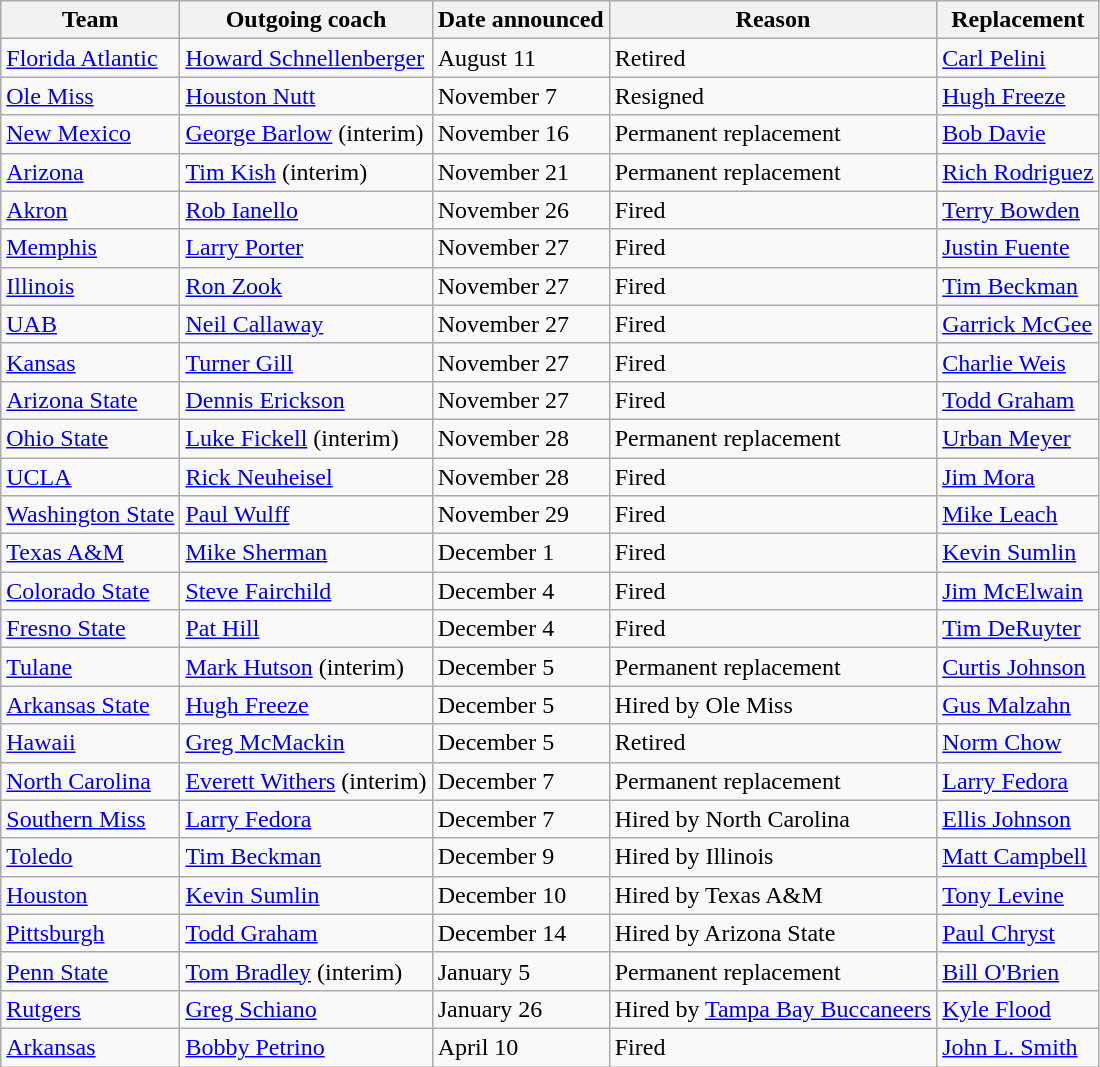<table class="wikitable sortable">
<tr>
<th>Team</th>
<th>Outgoing coach</th>
<th>Date announced</th>
<th>Reason</th>
<th>Replacement</th>
</tr>
<tr>
<td><a href='#'>Florida Atlantic</a></td>
<td><a href='#'>Howard Schnellenberger</a></td>
<td>August 11</td>
<td>Retired</td>
<td><a href='#'>Carl Pelini</a></td>
</tr>
<tr>
<td><a href='#'>Ole Miss</a></td>
<td><a href='#'>Houston Nutt</a></td>
<td>November 7</td>
<td>Resigned</td>
<td><a href='#'>Hugh Freeze</a></td>
</tr>
<tr>
<td><a href='#'>New Mexico</a></td>
<td><a href='#'>George Barlow</a> (interim)</td>
<td>November 16</td>
<td>Permanent replacement</td>
<td><a href='#'>Bob Davie</a></td>
</tr>
<tr>
<td><a href='#'>Arizona</a></td>
<td><a href='#'>Tim Kish</a> (interim)</td>
<td>November 21</td>
<td>Permanent replacement</td>
<td><a href='#'>Rich Rodriguez</a></td>
</tr>
<tr>
<td><a href='#'>Akron</a></td>
<td><a href='#'>Rob Ianello</a></td>
<td>November 26</td>
<td>Fired</td>
<td><a href='#'>Terry Bowden</a></td>
</tr>
<tr>
<td><a href='#'>Memphis</a></td>
<td><a href='#'>Larry Porter</a></td>
<td>November 27</td>
<td>Fired</td>
<td><a href='#'>Justin Fuente</a></td>
</tr>
<tr>
<td><a href='#'>Illinois</a></td>
<td><a href='#'>Ron Zook</a></td>
<td>November 27</td>
<td>Fired</td>
<td><a href='#'>Tim Beckman</a></td>
</tr>
<tr>
<td><a href='#'>UAB</a></td>
<td><a href='#'>Neil Callaway</a></td>
<td>November 27</td>
<td>Fired</td>
<td><a href='#'>Garrick McGee</a></td>
</tr>
<tr>
<td><a href='#'>Kansas</a></td>
<td><a href='#'>Turner Gill</a></td>
<td>November 27</td>
<td>Fired</td>
<td><a href='#'>Charlie Weis</a></td>
</tr>
<tr>
<td><a href='#'>Arizona State</a></td>
<td><a href='#'>Dennis Erickson</a></td>
<td>November 27</td>
<td>Fired</td>
<td><a href='#'>Todd Graham</a></td>
</tr>
<tr>
<td><a href='#'>Ohio State</a></td>
<td><a href='#'>Luke Fickell</a> (interim)</td>
<td>November 28</td>
<td>Permanent replacement</td>
<td><a href='#'>Urban Meyer</a></td>
</tr>
<tr>
<td><a href='#'>UCLA</a></td>
<td><a href='#'>Rick Neuheisel</a></td>
<td>November 28</td>
<td>Fired</td>
<td><a href='#'>Jim Mora</a></td>
</tr>
<tr>
<td><a href='#'>Washington State</a></td>
<td><a href='#'>Paul Wulff</a></td>
<td>November 29</td>
<td>Fired </td>
<td><a href='#'>Mike Leach</a></td>
</tr>
<tr>
<td><a href='#'>Texas A&M</a></td>
<td><a href='#'>Mike Sherman</a></td>
<td>December 1</td>
<td>Fired</td>
<td><a href='#'>Kevin Sumlin</a></td>
</tr>
<tr>
<td><a href='#'>Colorado State</a></td>
<td><a href='#'>Steve Fairchild</a></td>
<td>December 4</td>
<td>Fired</td>
<td><a href='#'>Jim McElwain</a></td>
</tr>
<tr>
<td><a href='#'>Fresno State</a></td>
<td><a href='#'>Pat Hill</a></td>
<td>December 4</td>
<td>Fired</td>
<td><a href='#'>Tim DeRuyter</a></td>
</tr>
<tr>
<td><a href='#'>Tulane</a></td>
<td><a href='#'>Mark Hutson</a> (interim)</td>
<td>December 5</td>
<td>Permanent replacement</td>
<td><a href='#'>Curtis Johnson</a></td>
</tr>
<tr>
<td><a href='#'>Arkansas State</a></td>
<td><a href='#'>Hugh Freeze</a></td>
<td>December 5</td>
<td>Hired by Ole Miss</td>
<td><a href='#'>Gus Malzahn</a></td>
</tr>
<tr>
<td><a href='#'>Hawaii</a></td>
<td><a href='#'>Greg McMackin</a></td>
<td>December 5</td>
<td>Retired</td>
<td><a href='#'>Norm Chow</a></td>
</tr>
<tr>
<td><a href='#'>North Carolina</a></td>
<td><a href='#'>Everett Withers</a> (interim)</td>
<td>December 7</td>
<td>Permanent replacement</td>
<td><a href='#'>Larry Fedora</a></td>
</tr>
<tr>
<td><a href='#'>Southern Miss</a></td>
<td><a href='#'>Larry Fedora</a></td>
<td>December 7</td>
<td>Hired by North Carolina</td>
<td><a href='#'>Ellis Johnson</a></td>
</tr>
<tr>
<td><a href='#'>Toledo</a></td>
<td><a href='#'>Tim Beckman</a></td>
<td>December 9</td>
<td>Hired by Illinois</td>
<td><a href='#'>Matt Campbell</a></td>
</tr>
<tr>
<td><a href='#'>Houston</a></td>
<td><a href='#'>Kevin Sumlin</a></td>
<td>December 10</td>
<td>Hired by Texas A&M</td>
<td><a href='#'>Tony Levine</a></td>
</tr>
<tr>
<td><a href='#'>Pittsburgh</a></td>
<td><a href='#'>Todd Graham</a></td>
<td>December 14</td>
<td>Hired by Arizona State</td>
<td><a href='#'>Paul Chryst</a></td>
</tr>
<tr>
<td><a href='#'>Penn State</a></td>
<td><a href='#'>Tom Bradley</a> (interim)</td>
<td>January 5</td>
<td>Permanent replacement</td>
<td><a href='#'>Bill O'Brien</a></td>
</tr>
<tr>
<td><a href='#'>Rutgers</a></td>
<td><a href='#'>Greg Schiano</a></td>
<td>January 26</td>
<td>Hired by <a href='#'>Tampa Bay Buccaneers</a></td>
<td><a href='#'>Kyle Flood</a></td>
</tr>
<tr>
<td><a href='#'>Arkansas</a></td>
<td><a href='#'>Bobby Petrino</a></td>
<td>April 10</td>
<td>Fired</td>
<td><a href='#'>John L. Smith</a></td>
</tr>
</table>
